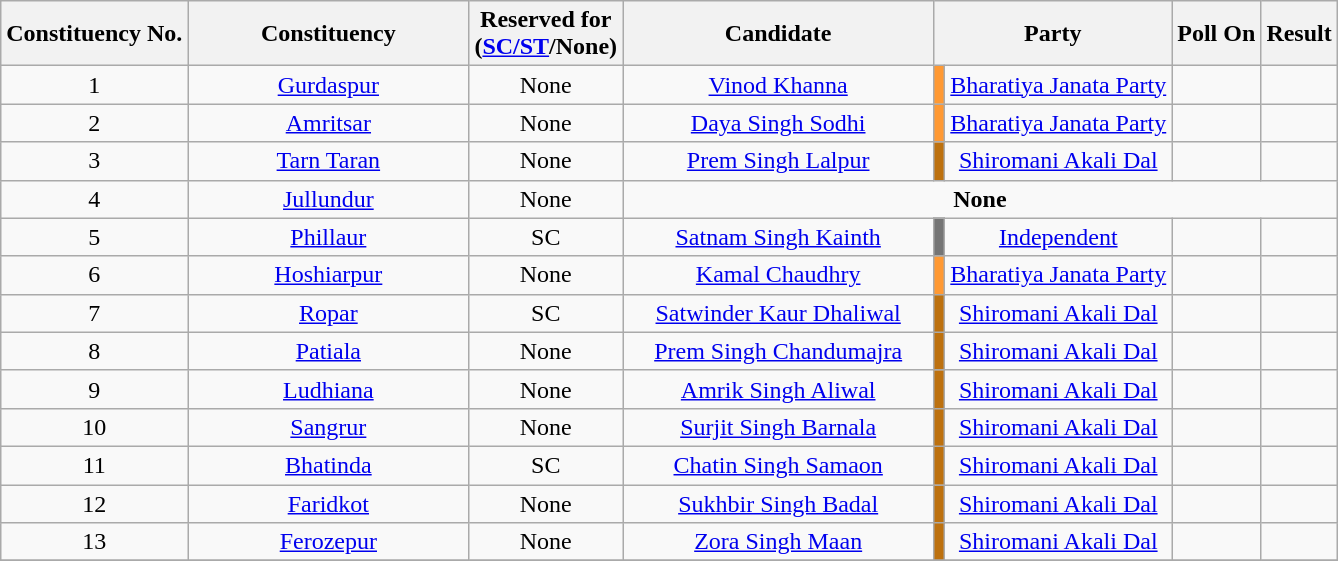<table class="wikitable sortable" style="text-align:center">
<tr>
<th>Constituency No.</th>
<th style="width:180px;">Constituency</th>
<th>Reserved for<br>(<a href='#'>SC/ST</a>/None)</th>
<th style="width:200px;">Candidate</th>
<th colspan="2">Party</th>
<th>Poll On</th>
<th>Result</th>
</tr>
<tr>
<td>1</td>
<td><a href='#'>Gurdaspur</a></td>
<td>None</td>
<td><a href='#'>Vinod Khanna</a></td>
<td bgcolor=#FF9933></td>
<td><a href='#'>Bharatiya Janata Party</a></td>
<td></td>
<td></td>
</tr>
<tr>
<td>2</td>
<td><a href='#'>Amritsar</a></td>
<td>None</td>
<td><a href='#'>Daya Singh Sodhi</a></td>
<td bgcolor=#FF9933></td>
<td><a href='#'>Bharatiya Janata Party</a></td>
<td></td>
<td></td>
</tr>
<tr>
<td>3</td>
<td><a href='#'>Tarn Taran</a></td>
<td>None</td>
<td><a href='#'>Prem Singh Lalpur</a></td>
<td bgcolor=#BD710F></td>
<td><a href='#'>Shiromani Akali Dal</a></td>
<td></td>
<td></td>
</tr>
<tr>
<td>4</td>
<td><a href='#'>Jullundur</a></td>
<td>None</td>
<td align="center" colspan=5><strong>None</strong></td>
</tr>
<tr>
<td>5</td>
<td><a href='#'>Phillaur</a></td>
<td>SC</td>
<td><a href='#'>Satnam Singh Kainth</a></td>
<td bgcolor=#757575></td>
<td><a href='#'>Independent</a></td>
<td></td>
<td></td>
</tr>
<tr>
<td>6</td>
<td><a href='#'>Hoshiarpur</a></td>
<td>None</td>
<td><a href='#'>Kamal Chaudhry</a></td>
<td bgcolor=#FF9933></td>
<td><a href='#'>Bharatiya Janata Party</a></td>
<td></td>
<td></td>
</tr>
<tr>
<td>7</td>
<td><a href='#'>Ropar</a></td>
<td>SC</td>
<td><a href='#'>Satwinder Kaur Dhaliwal</a></td>
<td bgcolor=#BD710F></td>
<td><a href='#'>Shiromani Akali Dal</a></td>
<td></td>
<td></td>
</tr>
<tr>
<td>8</td>
<td><a href='#'>Patiala</a></td>
<td>None</td>
<td><a href='#'>Prem Singh Chandumajra</a></td>
<td bgcolor=#BD710F></td>
<td><a href='#'>Shiromani Akali Dal</a></td>
<td></td>
<td></td>
</tr>
<tr>
<td>9</td>
<td><a href='#'>Ludhiana</a></td>
<td>None</td>
<td><a href='#'>Amrik Singh Aliwal</a></td>
<td bgcolor=#BD710F></td>
<td><a href='#'>Shiromani Akali Dal</a></td>
<td></td>
<td></td>
</tr>
<tr>
<td>10</td>
<td><a href='#'>Sangrur</a></td>
<td>None</td>
<td><a href='#'>Surjit Singh Barnala</a></td>
<td bgcolor=#BD710F></td>
<td><a href='#'>Shiromani Akali Dal</a></td>
<td></td>
<td></td>
</tr>
<tr>
<td>11</td>
<td><a href='#'>Bhatinda</a></td>
<td>SC</td>
<td><a href='#'>Chatin Singh Samaon</a></td>
<td bgcolor=#BD710F></td>
<td><a href='#'>Shiromani Akali Dal</a></td>
<td></td>
<td></td>
</tr>
<tr>
<td>12</td>
<td><a href='#'>Faridkot</a></td>
<td>None</td>
<td><a href='#'>Sukhbir Singh Badal</a></td>
<td bgcolor=#BD710F></td>
<td><a href='#'>Shiromani Akali Dal</a></td>
<td></td>
<td></td>
</tr>
<tr>
<td>13</td>
<td><a href='#'>Ferozepur</a></td>
<td>None</td>
<td><a href='#'>Zora Singh Maan</a></td>
<td bgcolor=#BD710F></td>
<td><a href='#'>Shiromani Akali Dal</a></td>
<td></td>
<td></td>
</tr>
<tr>
</tr>
</table>
